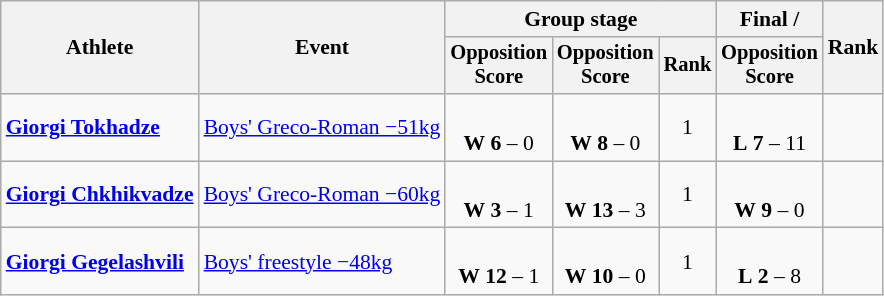<table class="wikitable" style="font-size:90%">
<tr>
<th rowspan=2>Athlete</th>
<th rowspan=2>Event</th>
<th colspan=3>Group stage</th>
<th>Final / </th>
<th rowspan=2>Rank</th>
</tr>
<tr style="font-size:95%">
<th>Opposition<br>Score</th>
<th>Opposition<br>Score</th>
<th>Rank</th>
<th>Opposition<br>Score</th>
</tr>
<tr align=center>
<td align=left><strong><a href='#'>Giorgi Tokhadze</a></strong></td>
<td align=left><a href='#'>Boys' Greco-Roman −51kg</a></td>
<td><br><strong>W</strong> <strong>6</strong> – 0 <sup></sup></td>
<td><br><strong>W</strong> <strong>8</strong> – 0 <sup></sup></td>
<td>1 </td>
<td><br><strong>L</strong> <strong>7</strong> – 11 <sup></sup></td>
<td></td>
</tr>
<tr align=center>
<td align=left><strong><a href='#'>Giorgi Chkhikvadze</a></strong></td>
<td align=left><a href='#'>Boys' Greco-Roman −60kg</a></td>
<td><br><strong>W</strong> <strong>3</strong> – 1 <sup></sup></td>
<td><br><strong>W</strong> <strong>13</strong> – 3 <sup></sup></td>
<td>1 </td>
<td><br><strong>W</strong> <strong>9</strong> – 0 <sup></sup></td>
<td></td>
</tr>
<tr align=center>
<td align=left><strong><a href='#'>Giorgi Gegelashvili</a></strong></td>
<td align=left><a href='#'>Boys' freestyle −48kg</a></td>
<td><br><strong>W</strong> <strong>12</strong> – 1 <sup></sup></td>
<td><br><strong>W</strong> <strong>10</strong> – 0 <sup></sup></td>
<td>1 </td>
<td><br><strong>L</strong> <strong>2</strong> – 8 <sup></sup></td>
<td></td>
</tr>
</table>
